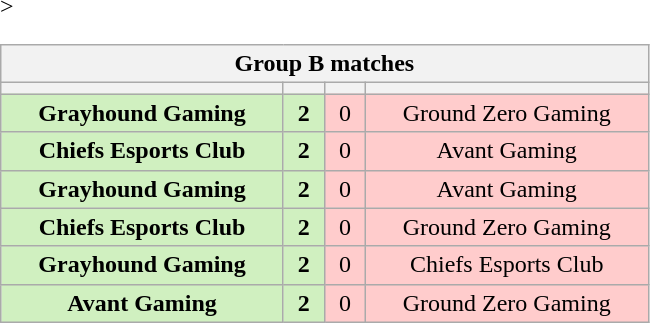<table class="wikitable" style="text-align: center">
<tr>
<th colspan=4>Group B matches</th>
</tr>
<tr <noinclude>>
<th width="181px"></th>
<th width="20px"></th>
<th width="20px"></th>
<th width="181px"></noinclude></th>
</tr>
<tr>
<td style="background: #D0F0C0;"><strong>Grayhound Gaming</strong></td>
<td style="background: #D0F0C0;"><strong>2</strong></td>
<td style="background: #FFCCCC;">0</td>
<td style="background: #FFCCCC;">Ground Zero Gaming</td>
</tr>
<tr>
<td style="background: #D0F0C0;"><strong>Chiefs Esports Club</strong></td>
<td style="background: #D0F0C0;"><strong>2</strong></td>
<td style="background: #FFCCCC;">0</td>
<td style="background: #FFCCCC;">Avant Gaming</td>
</tr>
<tr>
<td style="background: #D0F0C0;"><strong>Grayhound Gaming</strong></td>
<td style="background: #D0F0C0;"><strong>2</strong></td>
<td style="background: #FFCCCC;">0</td>
<td style="background: #FFCCCC;">Avant Gaming</td>
</tr>
<tr>
<td style="background: #D0F0C0;"><strong>Chiefs Esports Club</strong></td>
<td style="background: #D0F0C0;"><strong>2</strong></td>
<td style="background: #FFCCCC;">0</td>
<td style="background: #FFCCCC;">Ground Zero Gaming</td>
</tr>
<tr>
<td style="background: #D0F0C0;"><strong>Grayhound Gaming</strong></td>
<td style="background: #D0F0C0;"><strong>2</strong></td>
<td style="background: #FFCCCC;">0</td>
<td style="background: #FFCCCC;">Chiefs Esports Club</td>
</tr>
<tr>
<td style="background: #D0F0C0;"><strong>Avant Gaming</strong></td>
<td style="background: #D0F0C0;"><strong>2</strong></td>
<td style="background: #FFCCCC;">0</td>
<td style="background: #FFCCCC;">Ground Zero Gaming</td>
</tr>
</table>
